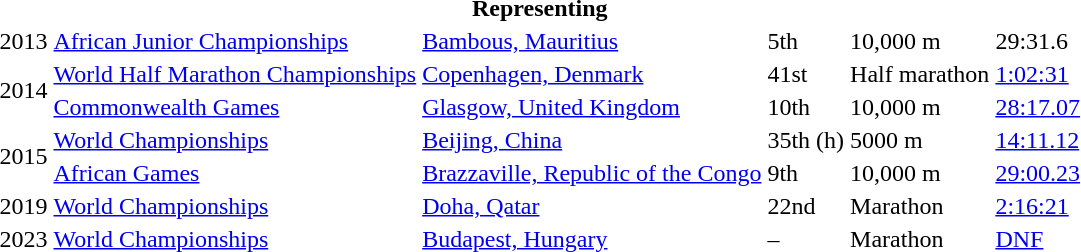<table>
<tr>
<th colspan="6">Representing </th>
</tr>
<tr>
<td>2013</td>
<td><a href='#'>African Junior Championships</a></td>
<td><a href='#'>Bambous, Mauritius</a></td>
<td>5th</td>
<td>10,000 m</td>
<td>29:31.6</td>
</tr>
<tr>
<td rowspan=2>2014</td>
<td><a href='#'>World Half Marathon Championships</a></td>
<td><a href='#'>Copenhagen, Denmark</a></td>
<td>41st</td>
<td>Half marathon</td>
<td><a href='#'>1:02:31</a></td>
</tr>
<tr>
<td><a href='#'>Commonwealth Games</a></td>
<td><a href='#'>Glasgow, United Kingdom</a></td>
<td>10th</td>
<td>10,000 m</td>
<td><a href='#'>28:17.07</a></td>
</tr>
<tr>
<td rowspan=2>2015</td>
<td><a href='#'>World Championships</a></td>
<td><a href='#'>Beijing, China</a></td>
<td>35th (h)</td>
<td>5000 m</td>
<td><a href='#'>14:11.12</a></td>
</tr>
<tr>
<td><a href='#'>African Games</a></td>
<td><a href='#'>Brazzaville, Republic of the Congo</a></td>
<td>9th</td>
<td>10,000 m</td>
<td><a href='#'>29:00.23</a></td>
</tr>
<tr>
<td>2019</td>
<td><a href='#'>World Championships</a></td>
<td><a href='#'>Doha, Qatar</a></td>
<td>22nd</td>
<td>Marathon</td>
<td><a href='#'>2:16:21</a></td>
</tr>
<tr>
<td>2023</td>
<td><a href='#'>World Championships</a></td>
<td><a href='#'>Budapest, Hungary</a></td>
<td>–</td>
<td>Marathon</td>
<td><a href='#'>DNF</a></td>
</tr>
</table>
